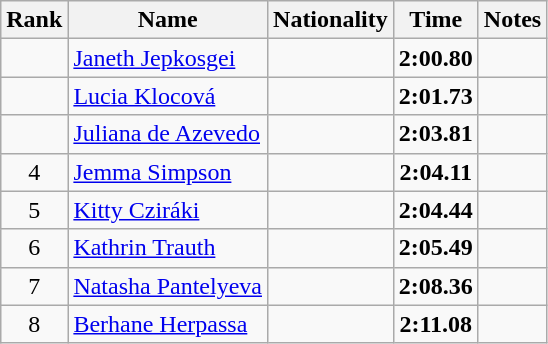<table class="wikitable sortable" style="text-align:center">
<tr>
<th>Rank</th>
<th>Name</th>
<th>Nationality</th>
<th>Time</th>
<th>Notes</th>
</tr>
<tr>
<td></td>
<td align=left><a href='#'>Janeth Jepkosgei</a></td>
<td align=left></td>
<td><strong>2:00.80</strong></td>
<td></td>
</tr>
<tr>
<td></td>
<td align=left><a href='#'>Lucia Klocová</a></td>
<td align=left></td>
<td><strong>2:01.73</strong></td>
<td></td>
</tr>
<tr>
<td></td>
<td align=left><a href='#'>Juliana de Azevedo</a></td>
<td align=left></td>
<td><strong>2:03.81</strong></td>
<td></td>
</tr>
<tr>
<td>4</td>
<td align=left><a href='#'>Jemma Simpson</a></td>
<td align=left></td>
<td><strong>2:04.11</strong></td>
<td></td>
</tr>
<tr>
<td>5</td>
<td align=left><a href='#'>Kitty Cziráki</a></td>
<td align=left></td>
<td><strong>2:04.44</strong></td>
<td></td>
</tr>
<tr>
<td>6</td>
<td align=left><a href='#'>Kathrin Trauth</a></td>
<td align=left></td>
<td><strong>2:05.49</strong></td>
<td></td>
</tr>
<tr>
<td>7</td>
<td align=left><a href='#'>Natasha Pantelyeva</a></td>
<td align=left></td>
<td><strong>2:08.36</strong></td>
<td></td>
</tr>
<tr>
<td>8</td>
<td align=left><a href='#'>Berhane Herpassa</a></td>
<td align=left></td>
<td><strong>2:11.08</strong></td>
<td></td>
</tr>
</table>
